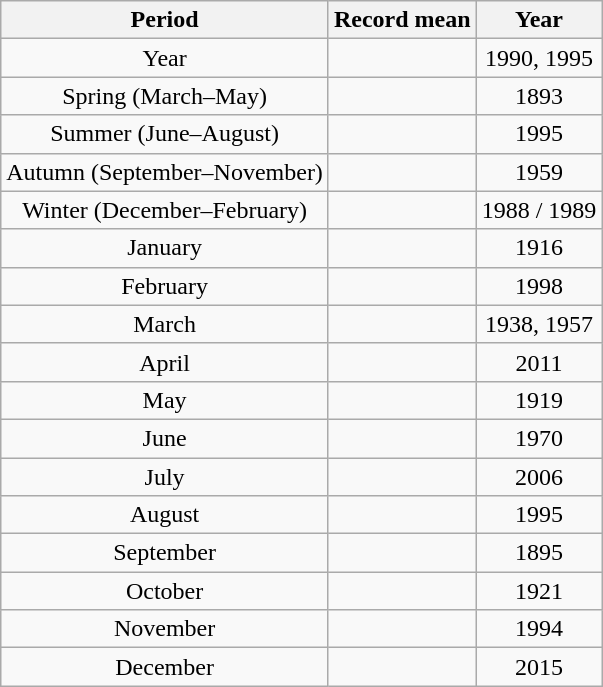<table class="wikitable plainrowheaders" style="text-align:center;">
<tr>
<th>Period</th>
<th>Record mean</th>
<th>Year</th>
</tr>
<tr>
<td>Year</td>
<td></td>
<td>1990, 1995</td>
</tr>
<tr>
<td>Spring (March–May)</td>
<td></td>
<td>1893</td>
</tr>
<tr>
<td>Summer (June–August)</td>
<td></td>
<td>1995</td>
</tr>
<tr>
<td>Autumn (September–November)</td>
<td></td>
<td>1959</td>
</tr>
<tr>
<td>Winter (December–February)</td>
<td></td>
<td>1988 / 1989</td>
</tr>
<tr>
<td>January</td>
<td></td>
<td>1916</td>
</tr>
<tr>
<td>February</td>
<td></td>
<td>1998</td>
</tr>
<tr>
<td>March</td>
<td></td>
<td>1938, 1957</td>
</tr>
<tr>
<td>April</td>
<td></td>
<td>2011</td>
</tr>
<tr>
<td>May</td>
<td></td>
<td>1919</td>
</tr>
<tr>
<td>June</td>
<td></td>
<td>1970</td>
</tr>
<tr>
<td>July</td>
<td></td>
<td>2006</td>
</tr>
<tr>
<td>August</td>
<td></td>
<td>1995</td>
</tr>
<tr>
<td>September</td>
<td></td>
<td>1895</td>
</tr>
<tr>
<td>October</td>
<td></td>
<td>1921</td>
</tr>
<tr>
<td>November</td>
<td></td>
<td>1994</td>
</tr>
<tr>
<td>December</td>
<td></td>
<td>2015</td>
</tr>
</table>
